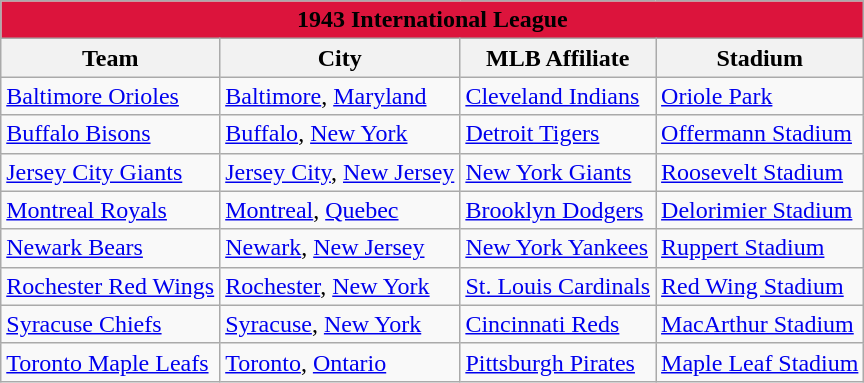<table class="wikitable" style="width:auto">
<tr>
<td bgcolor="#DC143C" align="center" colspan="7"><strong><span>1943 International League</span></strong></td>
</tr>
<tr>
<th>Team</th>
<th>City</th>
<th>MLB Affiliate</th>
<th>Stadium</th>
</tr>
<tr>
<td><a href='#'>Baltimore Orioles</a></td>
<td><a href='#'>Baltimore</a>, <a href='#'>Maryland</a></td>
<td><a href='#'>Cleveland Indians</a></td>
<td><a href='#'>Oriole Park</a></td>
</tr>
<tr>
<td><a href='#'>Buffalo Bisons</a></td>
<td><a href='#'>Buffalo</a>, <a href='#'>New York</a></td>
<td><a href='#'>Detroit Tigers</a></td>
<td><a href='#'>Offermann Stadium</a></td>
</tr>
<tr>
<td><a href='#'>Jersey City Giants</a></td>
<td><a href='#'>Jersey City</a>, <a href='#'>New Jersey</a></td>
<td><a href='#'>New York Giants</a></td>
<td><a href='#'>Roosevelt Stadium</a></td>
</tr>
<tr>
<td><a href='#'>Montreal Royals</a></td>
<td><a href='#'>Montreal</a>, <a href='#'>Quebec</a></td>
<td><a href='#'>Brooklyn Dodgers</a></td>
<td><a href='#'>Delorimier Stadium</a></td>
</tr>
<tr>
<td><a href='#'>Newark Bears</a></td>
<td><a href='#'>Newark</a>, <a href='#'>New Jersey</a></td>
<td><a href='#'>New York Yankees</a></td>
<td><a href='#'>Ruppert Stadium</a></td>
</tr>
<tr>
<td><a href='#'>Rochester Red Wings</a></td>
<td><a href='#'>Rochester</a>, <a href='#'>New York</a></td>
<td><a href='#'>St. Louis Cardinals</a></td>
<td><a href='#'>Red Wing Stadium</a></td>
</tr>
<tr>
<td><a href='#'>Syracuse Chiefs</a></td>
<td><a href='#'>Syracuse</a>, <a href='#'>New York</a></td>
<td><a href='#'>Cincinnati Reds</a></td>
<td><a href='#'>MacArthur Stadium</a></td>
</tr>
<tr>
<td><a href='#'>Toronto Maple Leafs</a></td>
<td><a href='#'>Toronto</a>, <a href='#'>Ontario</a></td>
<td><a href='#'>Pittsburgh Pirates</a></td>
<td><a href='#'>Maple Leaf Stadium</a></td>
</tr>
</table>
